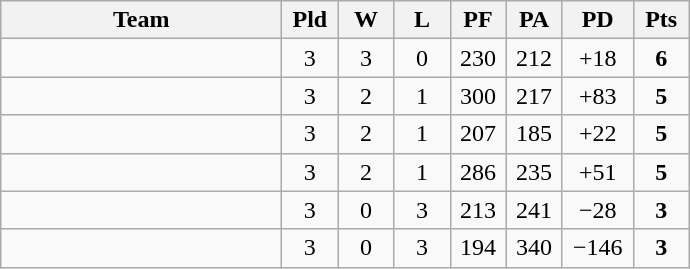<table class=wikitable style="text-align:center">
<tr>
<th width=180>Team</th>
<th width=30>Pld</th>
<th width=30>W</th>
<th width=30>L</th>
<th width=30>PF</th>
<th width=30>PA</th>
<th width=40>PD</th>
<th width=30>Pts</th>
</tr>
<tr>
<td align="left"></td>
<td>3</td>
<td>3</td>
<td>0</td>
<td>230</td>
<td>212</td>
<td>+18</td>
<td><strong>6</strong></td>
</tr>
<tr>
<td align="left"></td>
<td>3</td>
<td>2</td>
<td>1</td>
<td>300</td>
<td>217</td>
<td>+83</td>
<td><strong>5</strong></td>
</tr>
<tr>
<td align="left"></td>
<td>3</td>
<td>2</td>
<td>1</td>
<td>207</td>
<td>185</td>
<td>+22</td>
<td><strong>5</strong></td>
</tr>
<tr>
<td align="left"></td>
<td>3</td>
<td>2</td>
<td>1</td>
<td>286</td>
<td>235</td>
<td>+51</td>
<td><strong>5</strong></td>
</tr>
<tr>
<td align="left"></td>
<td>3</td>
<td>0</td>
<td>3</td>
<td>213</td>
<td>241</td>
<td>−28</td>
<td><strong>3</strong></td>
</tr>
<tr>
<td align="left"></td>
<td>3</td>
<td>0</td>
<td>3</td>
<td>194</td>
<td>340</td>
<td>−146</td>
<td><strong>3</strong></td>
</tr>
</table>
